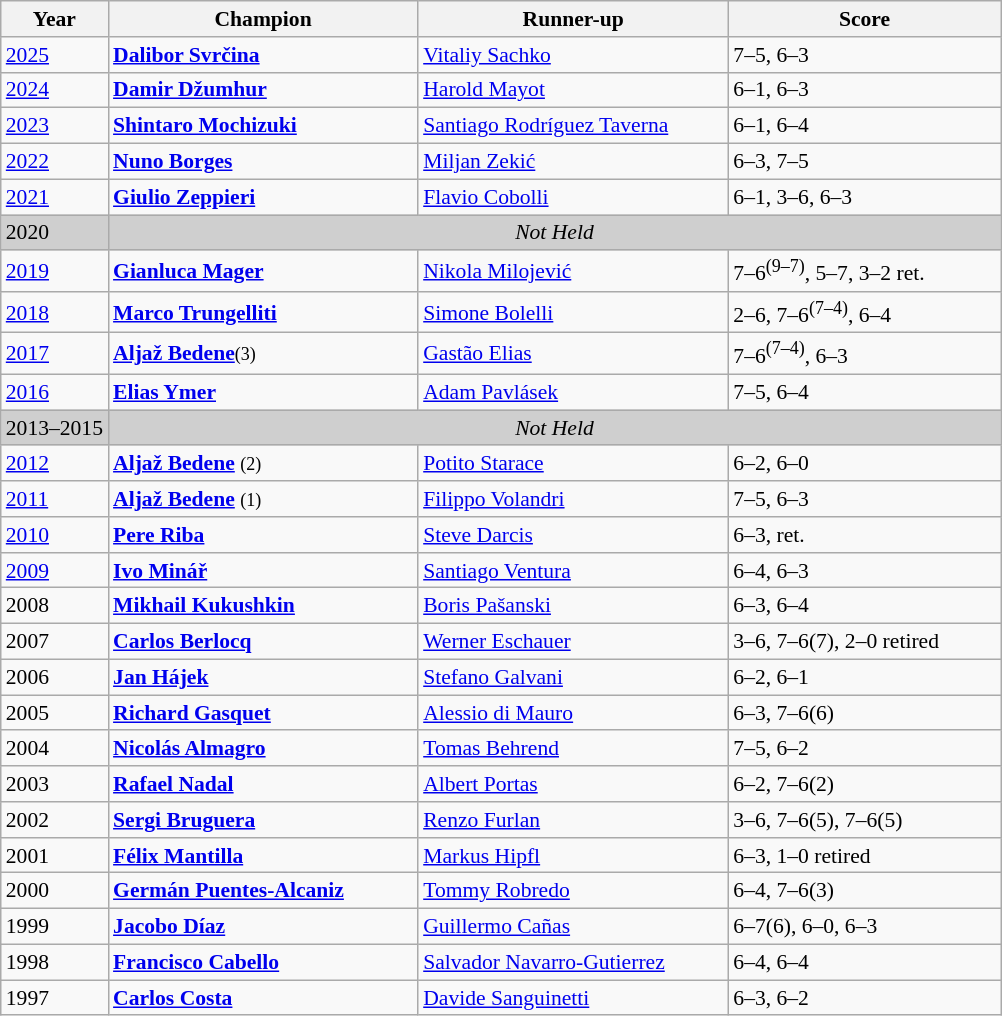<table class="wikitable" style="font-size:90%">
<tr>
<th>Year</th>
<th width="200">Champion</th>
<th width="200">Runner-up</th>
<th width="175">Score</th>
</tr>
<tr>
<td><a href='#'>2025</a></td>
<td> <strong><a href='#'>Dalibor Svrčina</a></strong></td>
<td> <a href='#'>Vitaliy Sachko</a></td>
<td>7–5, 6–3</td>
</tr>
<tr>
<td><a href='#'>2024</a></td>
<td> <strong><a href='#'>Damir Džumhur</a></strong></td>
<td> <a href='#'>Harold Mayot</a></td>
<td>6–1, 6–3</td>
</tr>
<tr>
<td><a href='#'>2023</a></td>
<td> <strong><a href='#'>Shintaro Mochizuki</a></strong></td>
<td> <a href='#'>Santiago Rodríguez Taverna</a></td>
<td>6–1, 6–4</td>
</tr>
<tr>
<td><a href='#'>2022</a></td>
<td> <strong><a href='#'>Nuno Borges</a></strong></td>
<td> <a href='#'>Miljan Zekić</a></td>
<td>6–3, 7–5</td>
</tr>
<tr>
<td><a href='#'>2021</a></td>
<td> <strong><a href='#'>Giulio Zeppieri</a></strong></td>
<td> <a href='#'>Flavio Cobolli</a></td>
<td>6–1, 3–6, 6–3</td>
</tr>
<tr>
<td style="background:#cfcfcf">2020</td>
<td colspan=3 align=center style="background:#cfcfcf"><em>Not Held</em></td>
</tr>
<tr>
<td><a href='#'>2019</a></td>
<td> <strong><a href='#'>Gianluca Mager</a></strong></td>
<td> <a href='#'>Nikola Milojević</a></td>
<td>7–6<sup>(9–7)</sup>, 5–7, 3–2 ret.</td>
</tr>
<tr>
<td><a href='#'>2018</a></td>
<td> <strong><a href='#'>Marco Trungelliti</a></strong></td>
<td> <a href='#'>Simone Bolelli</a></td>
<td>2–6, 7–6<sup>(7–4)</sup>, 6–4</td>
</tr>
<tr>
<td><a href='#'>2017</a></td>
<td> <strong><a href='#'>Aljaž Bedene</a></strong><small>(3)</small></td>
<td> <a href='#'>Gastão Elias</a></td>
<td>7–6<sup>(7–4)</sup>, 6–3</td>
</tr>
<tr>
<td><a href='#'>2016</a></td>
<td> <strong><a href='#'>Elias Ymer</a></strong></td>
<td> <a href='#'>Adam Pavlásek</a></td>
<td>7–5, 6–4</td>
</tr>
<tr>
<td style="background:#cfcfcf">2013–2015</td>
<td colspan=3 align=center style="background:#cfcfcf"><em>Not Held</em></td>
</tr>
<tr>
<td><a href='#'>2012</a></td>
<td> <strong><a href='#'>Aljaž Bedene</a></strong> <small>(2)</small></td>
<td> <a href='#'>Potito Starace</a></td>
<td>6–2, 6–0</td>
</tr>
<tr>
<td><a href='#'>2011</a></td>
<td> <strong><a href='#'>Aljaž Bedene</a></strong> <small>(1)</small></td>
<td> <a href='#'>Filippo Volandri</a></td>
<td>7–5, 6–3</td>
</tr>
<tr>
<td><a href='#'>2010</a></td>
<td> <strong><a href='#'>Pere Riba</a></strong></td>
<td> <a href='#'>Steve Darcis</a></td>
<td>6–3, ret.</td>
</tr>
<tr>
<td><a href='#'>2009</a></td>
<td> <strong><a href='#'>Ivo Minář</a></strong></td>
<td> <a href='#'>Santiago Ventura</a></td>
<td>6–4, 6–3</td>
</tr>
<tr>
<td>2008</td>
<td> <strong><a href='#'>Mikhail Kukushkin</a></strong></td>
<td> <a href='#'>Boris Pašanski</a></td>
<td>6–3, 6–4</td>
</tr>
<tr>
<td>2007</td>
<td> <strong><a href='#'>Carlos Berlocq</a></strong></td>
<td> <a href='#'>Werner Eschauer</a></td>
<td>3–6, 7–6(7), 2–0 retired</td>
</tr>
<tr>
<td>2006</td>
<td> <strong><a href='#'>Jan Hájek</a></strong></td>
<td> <a href='#'>Stefano Galvani</a></td>
<td>6–2, 6–1</td>
</tr>
<tr>
<td>2005</td>
<td> <strong><a href='#'>Richard Gasquet</a></strong></td>
<td> <a href='#'>Alessio di Mauro</a></td>
<td>6–3, 7–6(6)</td>
</tr>
<tr>
<td>2004</td>
<td> <strong><a href='#'>Nicolás Almagro</a></strong></td>
<td> <a href='#'>Tomas Behrend</a></td>
<td>7–5, 6–2</td>
</tr>
<tr>
<td>2003</td>
<td> <strong><a href='#'>Rafael Nadal</a></strong></td>
<td> <a href='#'>Albert Portas</a></td>
<td>6–2, 7–6(2)</td>
</tr>
<tr>
<td>2002</td>
<td> <strong><a href='#'>Sergi Bruguera</a></strong></td>
<td> <a href='#'>Renzo Furlan</a></td>
<td>3–6, 7–6(5), 7–6(5)</td>
</tr>
<tr>
<td>2001</td>
<td> <strong><a href='#'>Félix Mantilla</a></strong></td>
<td> <a href='#'>Markus Hipfl</a></td>
<td>6–3, 1–0 retired</td>
</tr>
<tr>
<td>2000</td>
<td> <strong><a href='#'>Germán Puentes-Alcaniz</a></strong></td>
<td> <a href='#'>Tommy Robredo</a></td>
<td>6–4, 7–6(3)</td>
</tr>
<tr>
<td>1999</td>
<td> <strong><a href='#'>Jacobo Díaz</a></strong></td>
<td> <a href='#'>Guillermo Cañas</a></td>
<td>6–7(6), 6–0, 6–3</td>
</tr>
<tr>
<td>1998</td>
<td> <strong><a href='#'>Francisco Cabello</a></strong></td>
<td> <a href='#'>Salvador Navarro-Gutierrez</a></td>
<td>6–4, 6–4</td>
</tr>
<tr>
<td>1997</td>
<td> <strong><a href='#'>Carlos Costa</a></strong></td>
<td> <a href='#'>Davide Sanguinetti</a></td>
<td>6–3, 6–2</td>
</tr>
</table>
